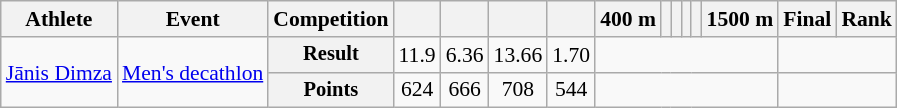<table class="wikitable" style="font-size:90%">
<tr>
<th>Athlete</th>
<th>Event</th>
<th>Competition</th>
<th></th>
<th></th>
<th></th>
<th></th>
<th>400 m</th>
<th></th>
<th></th>
<th></th>
<th></th>
<th>1500 m</th>
<th>Final</th>
<th>Rank</th>
</tr>
<tr align=center>
<td align=left rowspan=2><a href='#'>Jānis Dimza</a></td>
<td align=left rowspan=2><a href='#'>Men's decathlon</a></td>
<th style="font-size:95%">Result</th>
<td>11.9</td>
<td>6.36</td>
<td>13.66</td>
<td>1.70</td>
<td colspan=6></td>
<td colspan=2></td>
</tr>
<tr align=center>
<th style="font-size:95%">Points</th>
<td>624</td>
<td>666</td>
<td>708</td>
<td>544</td>
<td colspan=6></td>
<td colspan=2></td>
</tr>
</table>
